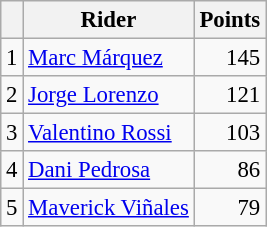<table class="wikitable" style="font-size: 95%;">
<tr>
<th></th>
<th>Rider</th>
<th>Points</th>
</tr>
<tr>
<td align=center>1</td>
<td> <a href='#'>Marc Márquez</a></td>
<td align=right>145</td>
</tr>
<tr>
<td align=center>2</td>
<td> <a href='#'>Jorge Lorenzo</a></td>
<td align=right>121</td>
</tr>
<tr>
<td align=center>3</td>
<td> <a href='#'>Valentino Rossi</a></td>
<td align=right>103</td>
</tr>
<tr>
<td align=center>4</td>
<td> <a href='#'>Dani Pedrosa</a></td>
<td align=right>86</td>
</tr>
<tr>
<td align=center>5</td>
<td> <a href='#'>Maverick Viñales</a></td>
<td align=right>79</td>
</tr>
</table>
